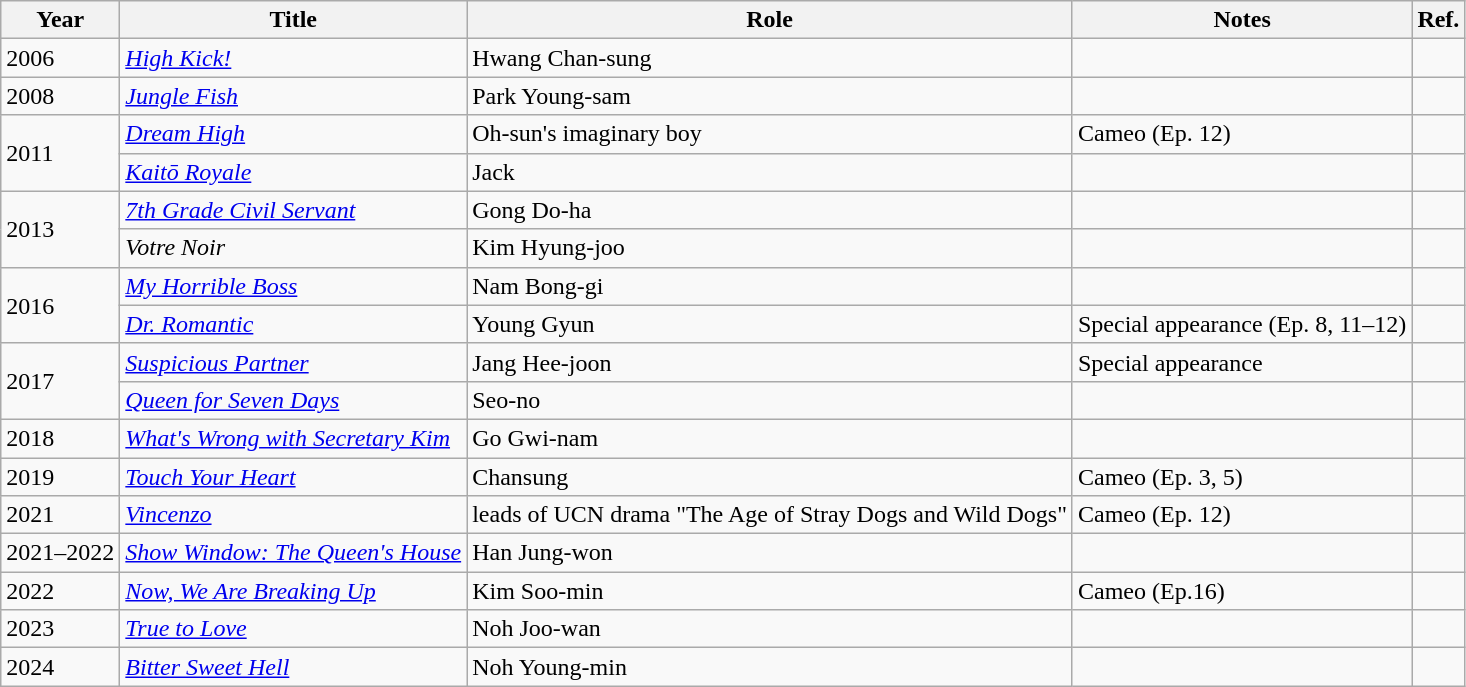<table class="wikitable sortable">
<tr>
<th>Year</th>
<th>Title</th>
<th>Role</th>
<th class="unsortable">Notes</th>
<th>Ref.</th>
</tr>
<tr>
<td>2006</td>
<td><em><a href='#'>High Kick!</a></em></td>
<td>Hwang Chan-sung</td>
<td></td>
<td></td>
</tr>
<tr>
<td>2008</td>
<td><em><a href='#'>Jungle Fish</a></em></td>
<td>Park Young-sam</td>
<td></td>
<td></td>
</tr>
<tr>
<td rowspan="2">2011</td>
<td><em><a href='#'>Dream High</a></em></td>
<td>Oh-sun's imaginary boy</td>
<td>Cameo (Ep. 12)</td>
<td></td>
</tr>
<tr>
<td><em><a href='#'>Kaitō Royale</a></em></td>
<td>Jack</td>
<td></td>
<td></td>
</tr>
<tr>
<td rowspan="2">2013</td>
<td><em><a href='#'>7th Grade Civil Servant</a></em></td>
<td>Gong Do-ha</td>
<td></td>
<td></td>
</tr>
<tr>
<td><em>Votre Noir</em></td>
<td>Kim Hyung-joo</td>
<td></td>
<td></td>
</tr>
<tr>
<td rowspan="2">2016</td>
<td><em><a href='#'>My Horrible Boss</a></em></td>
<td>Nam Bong-gi</td>
<td></td>
<td></td>
</tr>
<tr>
<td><em><a href='#'>Dr. Romantic</a></em></td>
<td>Young Gyun</td>
<td>Special appearance (Ep. 8, 11–12)</td>
<td></td>
</tr>
<tr>
<td rowspan="2">2017</td>
<td><em><a href='#'>Suspicious Partner</a></em></td>
<td>Jang Hee-joon</td>
<td>Special appearance</td>
<td></td>
</tr>
<tr>
<td><em><a href='#'>Queen for Seven Days</a></em></td>
<td>Seo-no</td>
<td></td>
<td></td>
</tr>
<tr>
<td>2018</td>
<td><em><a href='#'>What's Wrong with Secretary Kim</a></em></td>
<td>Go Gwi-nam</td>
<td></td>
<td></td>
</tr>
<tr>
<td>2019</td>
<td><em><a href='#'>Touch Your Heart</a></em></td>
<td>Chansung</td>
<td>Cameo (Ep. 3, 5)</td>
<td></td>
</tr>
<tr>
<td>2021</td>
<td><em><a href='#'>Vincenzo</a></em></td>
<td>leads of UCN drama "The Age of Stray Dogs and Wild Dogs"</td>
<td>Cameo (Ep. 12)</td>
<td></td>
</tr>
<tr>
<td>2021–2022</td>
<td><em><a href='#'>Show Window: The Queen's House</a></em></td>
<td>Han Jung-won</td>
<td></td>
<td></td>
</tr>
<tr>
<td>2022</td>
<td><em><a href='#'>Now, We Are Breaking Up</a></em></td>
<td>Kim Soo-min</td>
<td>Cameo (Ep.16)</td>
<td></td>
</tr>
<tr>
<td>2023</td>
<td><em><a href='#'>True to Love</a></em></td>
<td>Noh Joo-wan</td>
<td></td>
<td></td>
</tr>
<tr>
<td>2024</td>
<td><em><a href='#'>Bitter Sweet Hell</a></em></td>
<td>Noh Young-min</td>
<td></td>
<td></td>
</tr>
</table>
